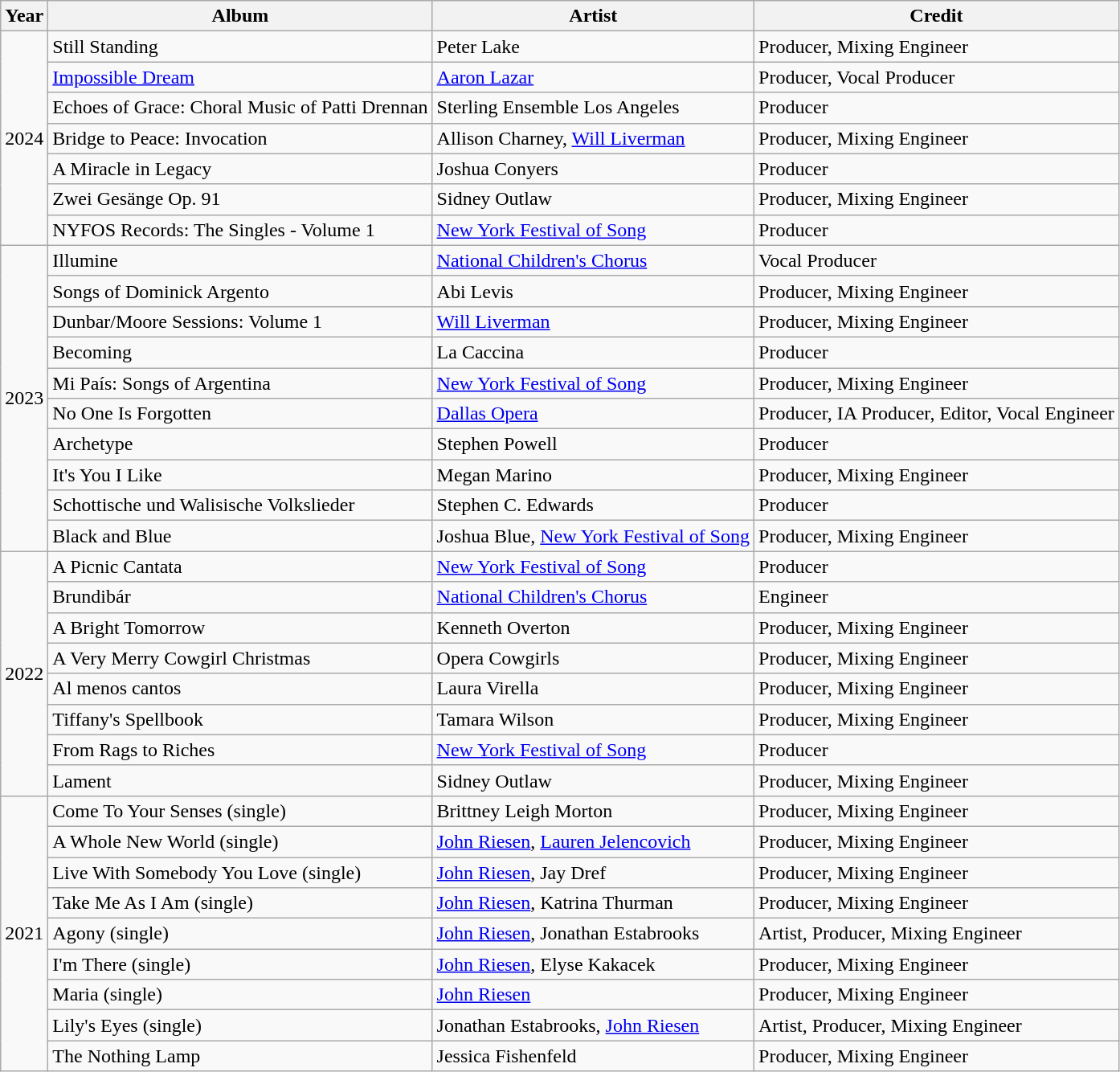<table class="wikitable">
<tr>
<th>Year</th>
<th>Album</th>
<th>Artist</th>
<th>Credit</th>
</tr>
<tr>
<td rowspan="7">2024</td>
<td>Still Standing</td>
<td>Peter Lake</td>
<td>Producer, Mixing Engineer</td>
</tr>
<tr>
<td><a href='#'>Impossible Dream</a></td>
<td><a href='#'>Aaron Lazar</a></td>
<td>Producer, Vocal Producer</td>
</tr>
<tr>
<td>Echoes of Grace: Choral Music of Patti Drennan</td>
<td>Sterling Ensemble Los Angeles</td>
<td>Producer</td>
</tr>
<tr>
<td>Bridge to Peace: Invocation</td>
<td>Allison Charney, <a href='#'>Will Liverman</a></td>
<td>Producer, Mixing Engineer</td>
</tr>
<tr>
<td>A Miracle in Legacy</td>
<td>Joshua Conyers</td>
<td>Producer</td>
</tr>
<tr>
<td>Zwei Gesänge Op. 91</td>
<td>Sidney Outlaw</td>
<td>Producer, Mixing Engineer</td>
</tr>
<tr>
<td>NYFOS Records: The Singles - Volume 1</td>
<td><a href='#'>New York Festival of Song</a></td>
<td>Producer</td>
</tr>
<tr>
<td rowspan="10">2023</td>
<td>Illumine</td>
<td><a href='#'>National Children's Chorus</a></td>
<td>Vocal Producer</td>
</tr>
<tr>
<td>Songs of Dominick Argento</td>
<td>Abi Levis</td>
<td>Producer, Mixing Engineer</td>
</tr>
<tr>
<td>Dunbar/Moore Sessions: Volume 1</td>
<td><a href='#'>Will Liverman</a></td>
<td>Producer, Mixing Engineer</td>
</tr>
<tr>
<td>Becoming</td>
<td>La Caccina</td>
<td>Producer</td>
</tr>
<tr>
<td>Mi País: Songs of Argentina</td>
<td><a href='#'>New York Festival of Song</a></td>
<td>Producer, Mixing Engineer</td>
</tr>
<tr>
<td>No One Is Forgotten</td>
<td><a href='#'>Dallas Opera</a></td>
<td>Producer, IA Producer, Editor, Vocal Engineer</td>
</tr>
<tr>
<td>Archetype</td>
<td>Stephen Powell</td>
<td>Producer</td>
</tr>
<tr>
<td>It's You I Like</td>
<td>Megan Marino</td>
<td>Producer, Mixing Engineer</td>
</tr>
<tr>
<td>Schottische und Walisische Volkslieder</td>
<td>Stephen C. Edwards</td>
<td>Producer</td>
</tr>
<tr>
<td>Black and Blue</td>
<td>Joshua Blue, <a href='#'>New York Festival of Song</a></td>
<td>Producer, Mixing Engineer</td>
</tr>
<tr>
<td rowspan="8">2022</td>
<td>A Picnic Cantata</td>
<td><a href='#'>New York Festival of Song</a></td>
<td>Producer</td>
</tr>
<tr>
<td>Brundibár</td>
<td><a href='#'>National Children's Chorus</a></td>
<td>Engineer</td>
</tr>
<tr>
<td>A Bright Tomorrow</td>
<td>Kenneth Overton</td>
<td>Producer, Mixing Engineer</td>
</tr>
<tr>
<td>A Very Merry Cowgirl Christmas</td>
<td>Opera Cowgirls</td>
<td>Producer, Mixing Engineer</td>
</tr>
<tr>
<td>Al menos cantos</td>
<td>Laura Virella</td>
<td>Producer, Mixing Engineer</td>
</tr>
<tr>
<td>Tiffany's Spellbook</td>
<td>Tamara Wilson</td>
<td>Producer, Mixing Engineer</td>
</tr>
<tr>
<td>From Rags to Riches</td>
<td><a href='#'>New York Festival of Song</a></td>
<td>Producer</td>
</tr>
<tr>
<td>Lament</td>
<td>Sidney Outlaw</td>
<td>Producer, Mixing Engineer</td>
</tr>
<tr>
<td rowspan="11">2021</td>
<td>Come To Your Senses (single)</td>
<td>Brittney Leigh Morton</td>
<td>Producer, Mixing Engineer</td>
</tr>
<tr>
<td>A Whole New World (single)</td>
<td><a href='#'>John Riesen</a>, <a href='#'>Lauren Jelencovich</a></td>
<td>Producer, Mixing Engineer</td>
</tr>
<tr>
<td>Live With Somebody You Love (single)</td>
<td><a href='#'>John Riesen</a>, Jay Dref</td>
<td>Producer, Mixing Engineer</td>
</tr>
<tr>
<td>Take Me As I Am (single)</td>
<td><a href='#'>John Riesen</a>, Katrina Thurman</td>
<td>Producer, Mixing Engineer</td>
</tr>
<tr>
<td>Agony (single)</td>
<td><a href='#'>John Riesen</a>, Jonathan Estabrooks</td>
<td>Artist, Producer, Mixing Engineer</td>
</tr>
<tr>
<td>I'm There (single)</td>
<td><a href='#'>John Riesen</a>, Elyse Kakacek</td>
<td>Producer, Mixing Engineer</td>
</tr>
<tr>
<td>Maria (single)</td>
<td><a href='#'>John Riesen</a></td>
<td>Producer, Mixing Engineer</td>
</tr>
<tr>
<td>Lily's Eyes (single)</td>
<td>Jonathan Estabrooks, <a href='#'>John Riesen</a></td>
<td>Artist, Producer, Mixing Engineer</td>
</tr>
<tr>
<td>The Nothing Lamp</td>
<td>Jessica Fishenfeld</td>
<td>Producer, Mixing Engineer</td>
</tr>
</table>
